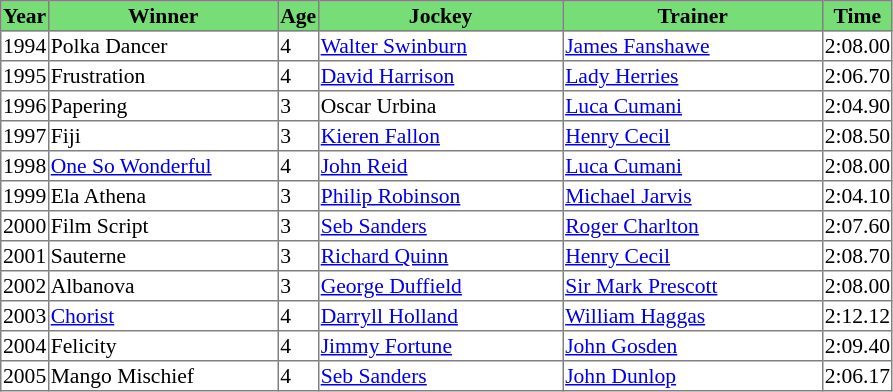<table class = "sortable" | border="1" style="border-collapse: collapse; font-size:90%">
<tr bgcolor="#77dd77" align="center">
<th>Year</th>
<th>Winner</th>
<th>Age</th>
<th>Jockey</th>
<th>Trainer</th>
<th>Time</th>
</tr>
<tr>
<td>1994</td>
<td width=150px>Polka Dancer</td>
<td>4</td>
<td width=160px><a href='#'>Walter Swinburn</a></td>
<td width=170px><a href='#'>James Fanshawe</a></td>
<td>2:08.00</td>
</tr>
<tr>
<td>1995</td>
<td>Frustration</td>
<td>4</td>
<td><a href='#'>David Harrison</a></td>
<td><a href='#'>Lady Herries</a></td>
<td>2:06.70</td>
</tr>
<tr>
<td>1996</td>
<td>Papering</td>
<td>3</td>
<td>Oscar Urbina</td>
<td><a href='#'>Luca Cumani</a></td>
<td>2:04.90</td>
</tr>
<tr>
<td>1997</td>
<td>Fiji</td>
<td>3</td>
<td><a href='#'>Kieren Fallon</a></td>
<td><a href='#'>Henry Cecil</a></td>
<td>2:08.50</td>
</tr>
<tr>
<td>1998</td>
<td><a href='#'>One So Wonderful</a></td>
<td>4</td>
<td><a href='#'>John Reid</a></td>
<td><a href='#'>Luca Cumani</a></td>
<td>2:08.00</td>
</tr>
<tr>
<td>1999</td>
<td>Ela Athena</td>
<td>3</td>
<td><a href='#'>Philip Robinson</a></td>
<td><a href='#'>Michael Jarvis</a></td>
<td>2:04.10</td>
</tr>
<tr>
<td>2000</td>
<td>Film Script</td>
<td>3</td>
<td><a href='#'>Seb Sanders</a></td>
<td><a href='#'>Roger Charlton</a></td>
<td>2:07.60</td>
</tr>
<tr>
<td>2001</td>
<td>Sauterne</td>
<td>3</td>
<td><a href='#'>Richard Quinn</a></td>
<td><a href='#'>Henry Cecil</a></td>
<td>2:08.70</td>
</tr>
<tr>
<td>2002</td>
<td>Albanova</td>
<td>3</td>
<td><a href='#'>George Duffield</a></td>
<td><a href='#'>Sir Mark Prescott</a></td>
<td>2:08.00</td>
</tr>
<tr>
<td>2003</td>
<td><a href='#'>Chorist</a></td>
<td>4</td>
<td><a href='#'>Darryll Holland</a></td>
<td><a href='#'>William Haggas</a></td>
<td>2:12.12</td>
</tr>
<tr>
<td>2004</td>
<td>Felicity</td>
<td>4</td>
<td><a href='#'>Jimmy Fortune</a></td>
<td><a href='#'>John Gosden</a></td>
<td>2:09.40</td>
</tr>
<tr>
<td>2005</td>
<td>Mango Mischief</td>
<td>4</td>
<td><a href='#'>Seb Sanders</a></td>
<td><a href='#'>John Dunlop</a></td>
<td>2:06.17</td>
</tr>
</table>
